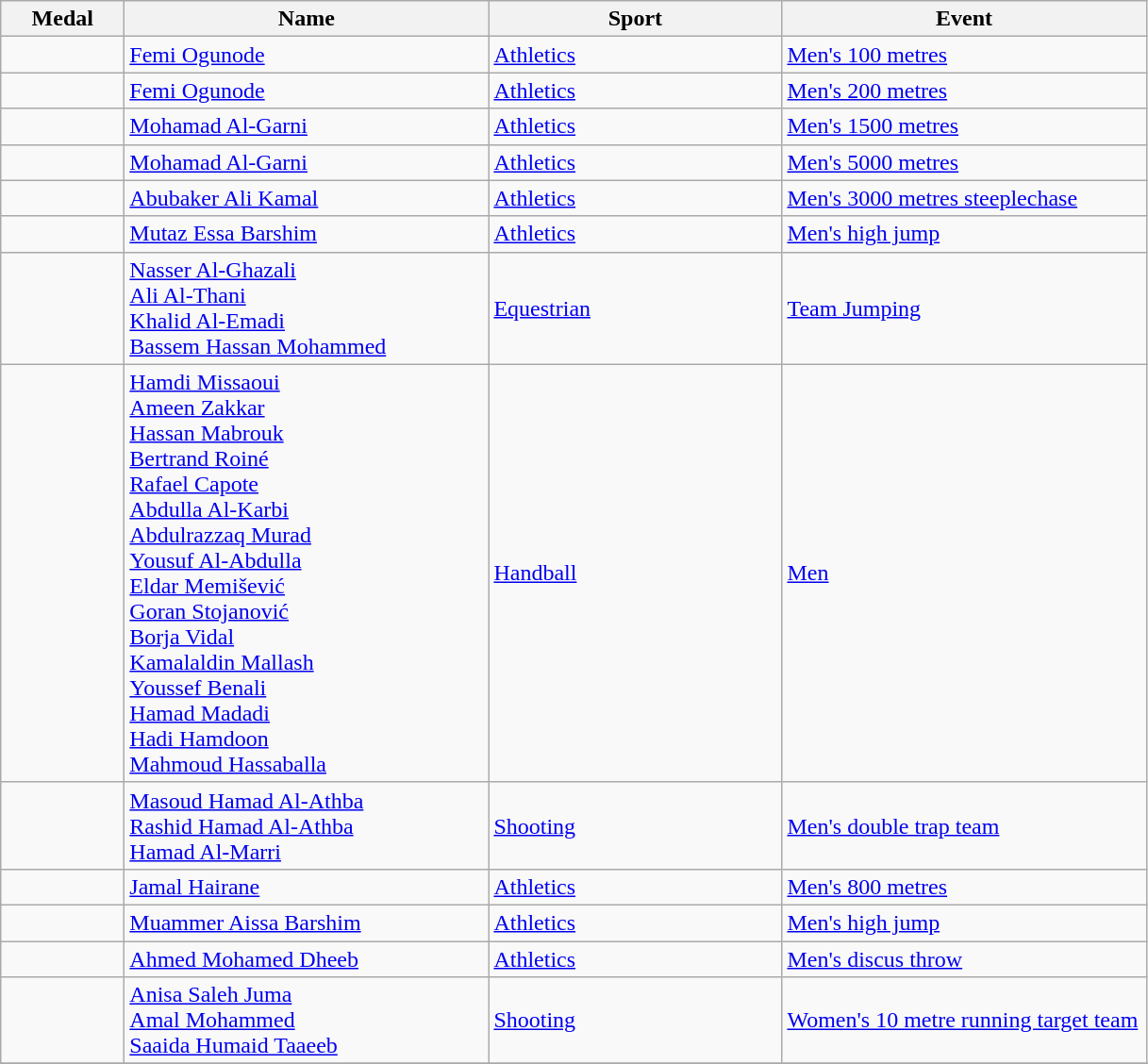<table class="wikitable sortable" style="font-size:100%">
<tr>
<th width="80">Medal</th>
<th width="250">Name</th>
<th width="200">Sport</th>
<th width="250">Event</th>
</tr>
<tr>
<td></td>
<td><a href='#'>Femi Ogunode</a></td>
<td><a href='#'>Athletics</a></td>
<td><a href='#'>Men's 100 metres</a></td>
</tr>
<tr>
<td></td>
<td><a href='#'>Femi Ogunode</a></td>
<td><a href='#'>Athletics</a></td>
<td><a href='#'>Men's 200 metres</a></td>
</tr>
<tr>
<td></td>
<td><a href='#'>Mohamad Al-Garni</a></td>
<td><a href='#'>Athletics</a></td>
<td><a href='#'>Men's 1500 metres</a></td>
</tr>
<tr>
<td></td>
<td><a href='#'>Mohamad Al-Garni</a></td>
<td><a href='#'>Athletics</a></td>
<td><a href='#'>Men's 5000 metres</a></td>
</tr>
<tr>
<td></td>
<td><a href='#'>Abubaker Ali Kamal</a></td>
<td><a href='#'>Athletics</a></td>
<td><a href='#'>Men's 3000 metres steeplechase</a></td>
</tr>
<tr>
<td></td>
<td><a href='#'>Mutaz Essa Barshim</a></td>
<td><a href='#'>Athletics</a></td>
<td><a href='#'>Men's high jump</a></td>
</tr>
<tr>
<td></td>
<td><a href='#'>Nasser Al-Ghazali</a><br><a href='#'>Ali Al-Thani</a><br><a href='#'>Khalid Al-Emadi</a><br><a href='#'>Bassem Hassan Mohammed</a></td>
<td><a href='#'>Equestrian</a></td>
<td><a href='#'>Team Jumping</a></td>
</tr>
<tr>
<td></td>
<td><a href='#'>Hamdi Missaoui</a><br><a href='#'>Ameen Zakkar</a><br><a href='#'>Hassan Mabrouk</a><br><a href='#'>Bertrand Roiné</a><br><a href='#'>Rafael Capote</a><br><a href='#'>Abdulla Al-Karbi</a><br><a href='#'>Abdulrazzaq Murad</a><br><a href='#'>Yousuf Al-Abdulla</a><br><a href='#'>Eldar Memišević</a><br><a href='#'>Goran Stojanović</a><br><a href='#'>Borja Vidal</a><br><a href='#'>Kamalaldin Mallash</a><br><a href='#'>Youssef Benali</a><br><a href='#'>Hamad Madadi</a><br><a href='#'>Hadi Hamdoon</a><br><a href='#'>Mahmoud Hassaballa</a></td>
<td><a href='#'>Handball</a></td>
<td><a href='#'>Men</a></td>
</tr>
<tr>
<td></td>
<td><a href='#'>Masoud Hamad Al-Athba</a><br><a href='#'>Rashid Hamad Al-Athba</a><br><a href='#'>Hamad Al-Marri</a></td>
<td><a href='#'>Shooting</a></td>
<td><a href='#'>Men's double trap team</a></td>
</tr>
<tr>
<td></td>
<td><a href='#'>Jamal Hairane</a></td>
<td><a href='#'>Athletics</a></td>
<td><a href='#'>Men's 800 metres</a></td>
</tr>
<tr>
<td></td>
<td><a href='#'>Muammer Aissa Barshim</a></td>
<td><a href='#'>Athletics</a></td>
<td><a href='#'>Men's high jump</a></td>
</tr>
<tr>
<td></td>
<td><a href='#'>Ahmed Mohamed Dheeb</a></td>
<td><a href='#'>Athletics</a></td>
<td><a href='#'>Men's discus throw</a></td>
</tr>
<tr>
<td></td>
<td><a href='#'>Anisa Saleh Juma</a><br><a href='#'>Amal Mohammed</a><br><a href='#'>Saaida Humaid Taaeeb</a></td>
<td><a href='#'>Shooting</a></td>
<td><a href='#'>Women's 10 metre running target team</a></td>
</tr>
<tr>
</tr>
</table>
